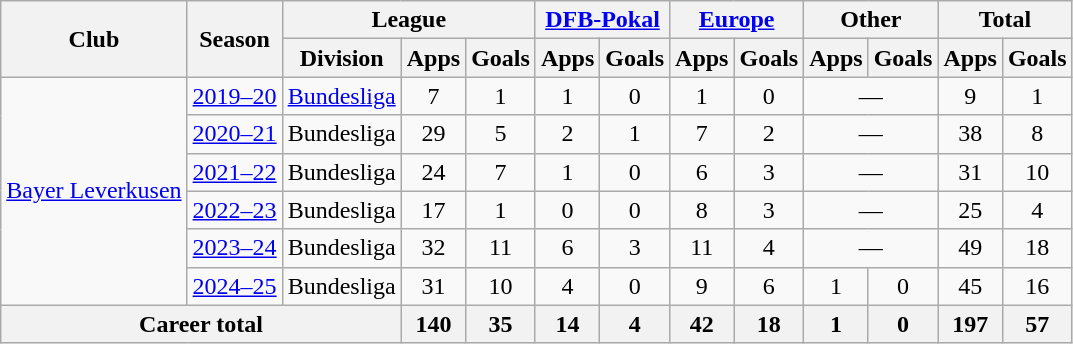<table class="wikitable" style="text-align:center">
<tr>
<th rowspan="2">Club</th>
<th rowspan="2">Season</th>
<th colspan="3">League</th>
<th colspan="2"><a href='#'>DFB-Pokal</a></th>
<th colspan="2"><a href='#'>Europe</a></th>
<th colspan="2">Other</th>
<th colspan="2">Total</th>
</tr>
<tr>
<th>Division</th>
<th>Apps</th>
<th>Goals</th>
<th>Apps</th>
<th>Goals</th>
<th>Apps</th>
<th>Goals</th>
<th>Apps</th>
<th>Goals</th>
<th>Apps</th>
<th>Goals</th>
</tr>
<tr>
<td rowspan="6"><a href='#'>Bayer Leverkusen</a></td>
<td><a href='#'>2019–20</a></td>
<td><a href='#'>Bundesliga</a></td>
<td>7</td>
<td>1</td>
<td>1</td>
<td>0</td>
<td>1</td>
<td>0</td>
<td colspan="2">—</td>
<td>9</td>
<td>1</td>
</tr>
<tr>
<td><a href='#'>2020–21</a></td>
<td>Bundesliga</td>
<td>29</td>
<td>5</td>
<td>2</td>
<td>1</td>
<td>7</td>
<td>2</td>
<td colspan="2">—</td>
<td>38</td>
<td>8</td>
</tr>
<tr>
<td><a href='#'>2021–22</a></td>
<td>Bundesliga</td>
<td>24</td>
<td>7</td>
<td>1</td>
<td>0</td>
<td>6</td>
<td>3</td>
<td colspan="2">—</td>
<td>31</td>
<td>10</td>
</tr>
<tr>
<td><a href='#'>2022–23</a></td>
<td>Bundesliga</td>
<td>17</td>
<td>1</td>
<td>0</td>
<td>0</td>
<td>8</td>
<td>3</td>
<td colspan="2">—</td>
<td>25</td>
<td>4</td>
</tr>
<tr>
<td><a href='#'>2023–24</a></td>
<td>Bundesliga</td>
<td>32</td>
<td>11</td>
<td>6</td>
<td>3</td>
<td>11</td>
<td>4</td>
<td colspan="2">—</td>
<td>49</td>
<td>18</td>
</tr>
<tr>
<td><a href='#'>2024–25</a></td>
<td>Bundesliga</td>
<td>31</td>
<td>10</td>
<td>4</td>
<td>0</td>
<td>9</td>
<td>6</td>
<td>1</td>
<td>0</td>
<td>45</td>
<td>16</td>
</tr>
<tr>
<th colspan="3">Career total</th>
<th>140</th>
<th>35</th>
<th>14</th>
<th>4</th>
<th>42</th>
<th>18</th>
<th>1</th>
<th>0</th>
<th>197</th>
<th>57</th>
</tr>
</table>
